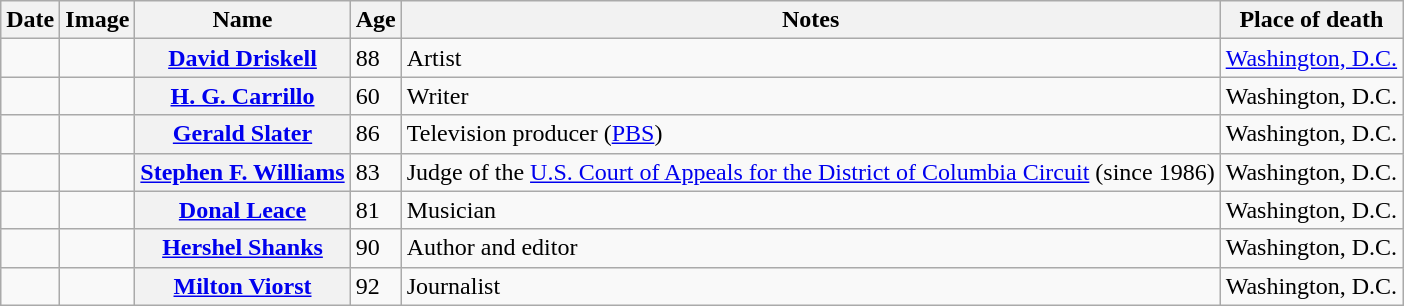<table class="wikitable sortable plainrowheaders">
<tr valign=bottom>
<th scope="col">Date</th>
<th scope="col">Image</th>
<th scope="col">Name</th>
<th scope="col">Age</th>
<th scope="col">Notes</th>
<th scope="col">Place of death</th>
</tr>
<tr>
<td></td>
<td></td>
<th scope="row"><a href='#'>David Driskell</a></th>
<td>88</td>
<td>Artist</td>
<td><a href='#'>Washington, D.C.</a></td>
</tr>
<tr>
<td></td>
<td></td>
<th scope="row"><a href='#'>H. G. Carrillo</a></th>
<td>60</td>
<td>Writer</td>
<td>Washington, D.C.</td>
</tr>
<tr>
<td></td>
<td></td>
<th scope="row"><a href='#'>Gerald Slater</a></th>
<td>86</td>
<td>Television producer (<a href='#'>PBS</a>)</td>
<td>Washington, D.C.</td>
</tr>
<tr>
<td></td>
<td></td>
<th scope="row"><a href='#'>Stephen F. Williams</a></th>
<td>83</td>
<td>Judge of the <a href='#'>U.S. Court of Appeals for the District of Columbia Circuit</a> (since 1986)</td>
<td>Washington, D.C.</td>
</tr>
<tr>
<td></td>
<td></td>
<th scope="row"><a href='#'>Donal Leace</a></th>
<td>81</td>
<td>Musician</td>
<td>Washington, D.C.</td>
</tr>
<tr>
<td></td>
<td></td>
<th scope="row"><a href='#'>Hershel Shanks</a></th>
<td>90</td>
<td>Author and editor</td>
<td>Washington, D.C.</td>
</tr>
<tr>
<td></td>
<td></td>
<th scope="row"><a href='#'>Milton Viorst</a></th>
<td>92</td>
<td>Journalist</td>
<td>Washington, D.C.</td>
</tr>
</table>
